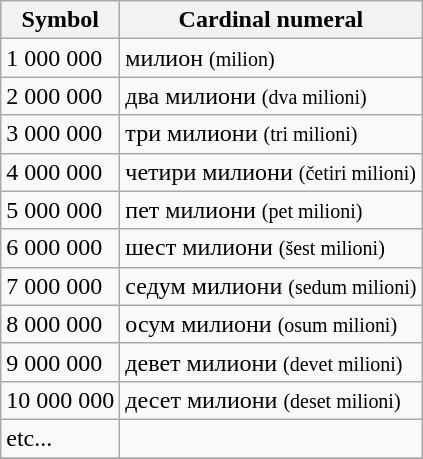<table class="wikitable" align="center">
<tr>
<th>Symbol</th>
<th>Cardinal numeral</th>
</tr>
<tr>
<td>1 000 000</td>
<td>милион <small>(milion)</small></td>
</tr>
<tr>
<td>2 000 000</td>
<td>два милиони <small>(dva milioni)</small></td>
</tr>
<tr>
<td>3 000 000</td>
<td>три милиони <small>(tri milioni)</small></td>
</tr>
<tr>
<td>4 000 000</td>
<td>четири милиони <small>(četiri milioni)</small></td>
</tr>
<tr>
<td>5 000 000</td>
<td>пет милиони <small>(pet milioni)</small></td>
</tr>
<tr>
<td>6 000 000</td>
<td>шест милиони <small>(šest milioni)</small></td>
</tr>
<tr>
<td>7 000 000</td>
<td>седум милиони <small>(sedum milioni)</small></td>
</tr>
<tr>
<td>8 000 000</td>
<td>осум милиони <small>(osum milioni)</small></td>
</tr>
<tr>
<td>9 000 000</td>
<td>девет милиони <small>(devet milioni)</small></td>
</tr>
<tr>
<td>10 000 000</td>
<td>десет милиони <small>(deset milioni)</small></td>
</tr>
<tr>
<td>etc...</td>
<td></td>
</tr>
<tr>
</tr>
</table>
